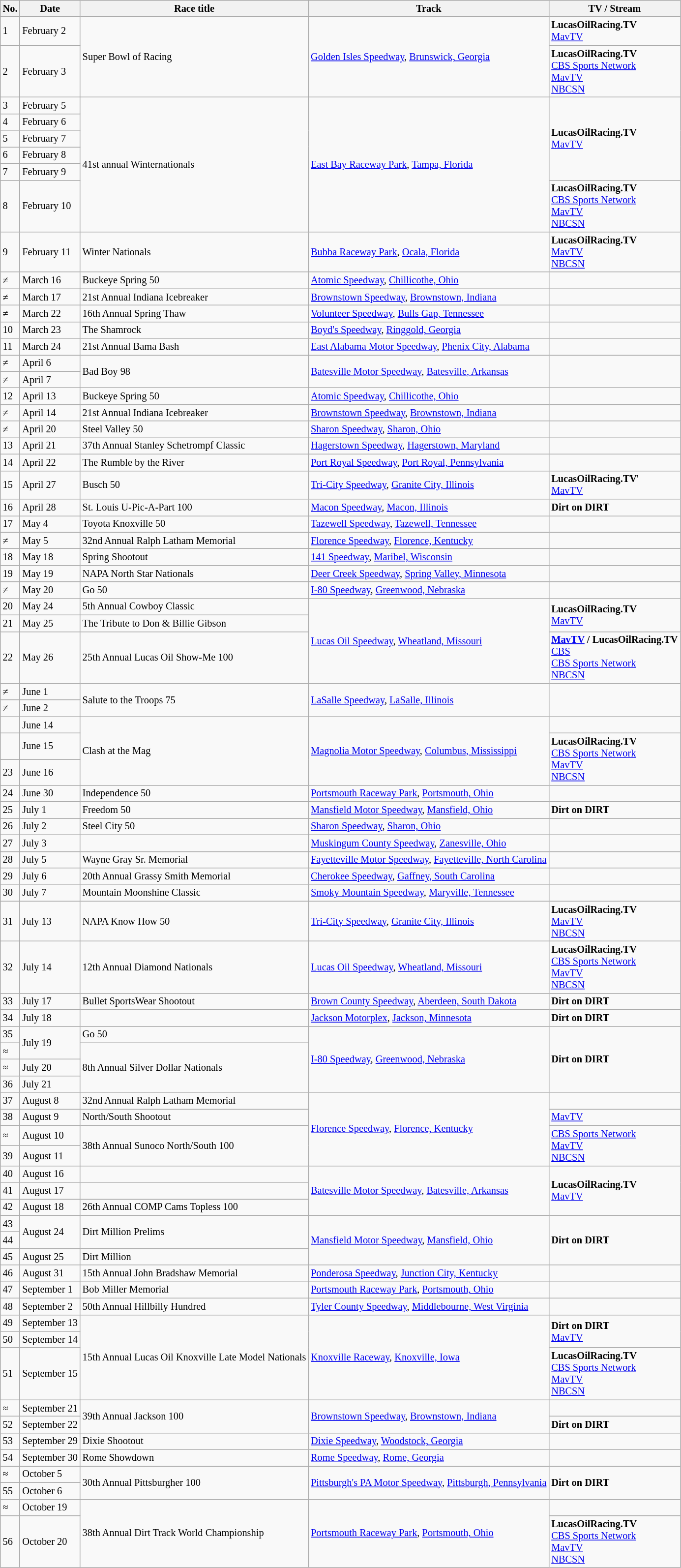<table class="wikitable" style="font-size:85%;">
<tr>
<th>No.</th>
<th>Date</th>
<th>Race title</th>
<th>Track</th>
<th>TV / Stream</th>
</tr>
<tr>
<td>1</td>
<td>February 2</td>
<td rowspan=2>Super Bowl of Racing</td>
<td rowspan=2><a href='#'>Golden Isles Speedway</a>, <a href='#'>Brunswick, Georgia</a></td>
<td><strong>LucasOilRacing.TV</strong><br><a href='#'>MavTV</a></td>
</tr>
<tr>
<td>2</td>
<td>February 3</td>
<td><strong>LucasOilRacing.TV</strong><br><a href='#'>CBS Sports Network</a><br><a href='#'>MavTV</a><br><a href='#'>NBCSN</a></td>
</tr>
<tr>
<td>3</td>
<td>February 5</td>
<td rowspan=6>41st annual Winternationals</td>
<td rowspan=6><a href='#'>East Bay Raceway Park</a>, <a href='#'>Tampa, Florida</a></td>
<td rowspan=5><strong>LucasOilRacing.TV</strong><br><a href='#'>MavTV</a></td>
</tr>
<tr>
<td>4</td>
<td>February 6</td>
</tr>
<tr>
<td>5</td>
<td>February 7</td>
</tr>
<tr>
<td>6</td>
<td>February 8</td>
</tr>
<tr>
<td>7</td>
<td>February 9</td>
</tr>
<tr>
<td>8</td>
<td>February 10</td>
<td><strong>LucasOilRacing.TV</strong><br><a href='#'>CBS Sports Network</a><br><a href='#'>MavTV</a><br><a href='#'>NBCSN</a></td>
</tr>
<tr>
<td>9</td>
<td>February 11</td>
<td>Winter Nationals</td>
<td><a href='#'>Bubba Raceway Park</a>, <a href='#'>Ocala, Florida</a></td>
<td><strong>LucasOilRacing.TV</strong><br><a href='#'>MavTV</a><br><a href='#'>NBCSN</a></td>
</tr>
<tr>
<td>≠</td>
<td>March 16</td>
<td>Buckeye Spring 50</td>
<td><a href='#'>Atomic Speedway</a>, <a href='#'>Chillicothe, Ohio</a></td>
<td></td>
</tr>
<tr>
<td>≠</td>
<td>March 17</td>
<td>21st Annual Indiana Icebreaker</td>
<td><a href='#'>Brownstown Speedway</a>, <a href='#'>Brownstown, Indiana</a></td>
<td></td>
</tr>
<tr>
<td>≠</td>
<td>March 22</td>
<td>16th Annual Spring Thaw</td>
<td><a href='#'>Volunteer Speedway</a>, <a href='#'>Bulls Gap, Tennessee</a></td>
<td></td>
</tr>
<tr>
<td>10</td>
<td>March 23</td>
<td>The Shamrock</td>
<td><a href='#'>Boyd's Speedway</a>, <a href='#'>Ringgold, Georgia</a></td>
<td></td>
</tr>
<tr>
<td>11</td>
<td>March 24</td>
<td>21st Annual Bama Bash</td>
<td><a href='#'>East Alabama Motor Speedway</a>, <a href='#'>Phenix City, Alabama</a></td>
<td></td>
</tr>
<tr>
<td>≠</td>
<td>April 6</td>
<td rowspan=2>Bad Boy 98</td>
<td rowspan=2><a href='#'>Batesville Motor Speedway</a>, <a href='#'>Batesville, Arkansas</a></td>
<td rowspan=2></td>
</tr>
<tr>
<td>≠</td>
<td>April 7</td>
</tr>
<tr>
<td>12</td>
<td>April 13</td>
<td>Buckeye Spring 50</td>
<td><a href='#'>Atomic Speedway</a>, <a href='#'>Chillicothe, Ohio</a></td>
<td></td>
</tr>
<tr>
<td>≠</td>
<td>April 14</td>
<td>21st Annual Indiana Icebreaker</td>
<td><a href='#'>Brownstown Speedway</a>, <a href='#'>Brownstown, Indiana</a></td>
<td></td>
</tr>
<tr>
<td>≠</td>
<td>April 20</td>
<td>Steel Valley 50</td>
<td><a href='#'>Sharon Speedway</a>, <a href='#'>Sharon, Ohio</a></td>
<td></td>
</tr>
<tr>
<td>13</td>
<td>April 21</td>
<td>37th Annual Stanley Schetrompf Classic</td>
<td><a href='#'>Hagerstown Speedway</a>, <a href='#'>Hagerstown, Maryland</a></td>
<td></td>
</tr>
<tr>
<td>14</td>
<td>April 22</td>
<td>The Rumble by the River</td>
<td><a href='#'>Port Royal Speedway</a>, <a href='#'>Port Royal, Pennsylvania</a></td>
<td></td>
</tr>
<tr>
<td>15</td>
<td>April 27</td>
<td>Busch 50</td>
<td><a href='#'>Tri-City Speedway</a>, <a href='#'>Granite City, Illinois</a></td>
<td><strong>LucasOilRacing.TV</strong>'<br><a href='#'>MavTV</a></td>
</tr>
<tr>
<td>16</td>
<td>April 28</td>
<td>St. Louis U-Pic-A-Part 100</td>
<td><a href='#'>Macon Speedway</a>, <a href='#'>Macon, Illinois</a></td>
<td><strong>Dirt on DIRT</strong></td>
</tr>
<tr>
<td>17</td>
<td>May 4</td>
<td>Toyota Knoxville 50</td>
<td><a href='#'>Tazewell Speedway</a>, <a href='#'>Tazewell, Tennessee</a></td>
<td></td>
</tr>
<tr>
<td>≠</td>
<td>May 5</td>
<td>32nd Annual Ralph Latham Memorial</td>
<td><a href='#'>Florence Speedway</a>, <a href='#'>Florence, Kentucky</a></td>
<td></td>
</tr>
<tr>
<td>18</td>
<td>May 18</td>
<td>Spring Shootout</td>
<td><a href='#'>141 Speedway</a>, <a href='#'>Maribel, Wisconsin</a></td>
<td></td>
</tr>
<tr>
<td>19</td>
<td>May 19</td>
<td>NAPA North Star Nationals</td>
<td><a href='#'>Deer Creek Speedway</a>, <a href='#'>Spring Valley, Minnesota</a></td>
<td></td>
</tr>
<tr>
<td>≠</td>
<td>May 20</td>
<td>Go 50</td>
<td><a href='#'>I-80 Speedway</a>, <a href='#'>Greenwood, Nebraska</a></td>
<td></td>
</tr>
<tr>
<td>20</td>
<td>May 24</td>
<td>5th Annual Cowboy Classic</td>
<td rowspan=3><a href='#'>Lucas Oil Speedway</a>, <a href='#'>Wheatland, Missouri</a></td>
<td rowspan=2><strong>LucasOilRacing.TV</strong><br><a href='#'>MavTV</a></td>
</tr>
<tr>
<td>21</td>
<td>May 25</td>
<td>The Tribute to Don & Billie Gibson</td>
</tr>
<tr>
<td>22</td>
<td>May 26</td>
<td>25th Annual Lucas Oil Show-Me 100</td>
<td><strong><a href='#'>MavTV</a> / LucasOilRacing.TV</strong><br><a href='#'>CBS</a><br><a href='#'>CBS Sports Network</a><br><a href='#'>NBCSN</a></td>
</tr>
<tr>
<td>≠</td>
<td>June 1</td>
<td rowspan=2>Salute to the Troops 75</td>
<td rowspan=2><a href='#'>LaSalle Speedway</a>, <a href='#'>LaSalle, Illinois</a></td>
<td rowspan=2></td>
</tr>
<tr>
<td>≠</td>
<td>June 2</td>
</tr>
<tr>
<td></td>
<td>June 14</td>
<td rowspan=3>Clash at the Mag</td>
<td rowspan=3><a href='#'>Magnolia Motor Speedway</a>, <a href='#'>Columbus, Mississippi</a></td>
<td></td>
</tr>
<tr>
<td></td>
<td>June 15</td>
<td rowspan=2><strong>LucasOilRacing.TV</strong><br><a href='#'>CBS Sports Network</a><br><a href='#'>MavTV</a><br><a href='#'>NBCSN</a></td>
</tr>
<tr>
<td>23</td>
<td>June 16</td>
</tr>
<tr>
<td>24</td>
<td>June 30</td>
<td>Independence 50</td>
<td><a href='#'>Portsmouth Raceway Park</a>, <a href='#'>Portsmouth, Ohio</a></td>
<td></td>
</tr>
<tr>
<td>25</td>
<td>July 1</td>
<td>Freedom 50</td>
<td><a href='#'>Mansfield Motor Speedway</a>, <a href='#'>Mansfield, Ohio</a></td>
<td><strong>Dirt on DIRT</strong></td>
</tr>
<tr>
<td>26</td>
<td>July 2</td>
<td>Steel City 50</td>
<td><a href='#'>Sharon Speedway</a>, <a href='#'>Sharon, Ohio</a></td>
<td></td>
</tr>
<tr>
<td>27</td>
<td>July 3</td>
<td></td>
<td><a href='#'>Muskingum County Speedway</a>, <a href='#'>Zanesville, Ohio</a></td>
<td></td>
</tr>
<tr>
<td>28</td>
<td>July 5</td>
<td>Wayne Gray Sr. Memorial</td>
<td><a href='#'>Fayetteville Motor Speedway</a>, <a href='#'>Fayetteville, North Carolina</a></td>
<td></td>
</tr>
<tr>
<td>29</td>
<td>July 6</td>
<td>20th Annual Grassy Smith Memorial</td>
<td><a href='#'>Cherokee Speedway</a>, <a href='#'>Gaffney, South Carolina</a></td>
<td></td>
</tr>
<tr>
<td>30</td>
<td>July 7</td>
<td>Mountain Moonshine Classic</td>
<td><a href='#'>Smoky Mountain Speedway</a>, <a href='#'>Maryville, Tennessee</a></td>
<td></td>
</tr>
<tr>
<td>31</td>
<td>July 13</td>
<td>NAPA Know How 50</td>
<td><a href='#'>Tri-City Speedway</a>, <a href='#'>Granite City, Illinois</a></td>
<td><strong>LucasOilRacing.TV</strong><br><a href='#'>MavTV</a><br><a href='#'>NBCSN</a></td>
</tr>
<tr>
<td>32</td>
<td>July 14</td>
<td>12th Annual Diamond Nationals</td>
<td><a href='#'>Lucas Oil Speedway</a>, <a href='#'>Wheatland, Missouri</a></td>
<td><strong>LucasOilRacing.TV</strong><br><a href='#'>CBS Sports Network</a><br><a href='#'>MavTV</a><br><a href='#'>NBCSN</a></td>
</tr>
<tr>
<td>33</td>
<td>July 17</td>
<td>Bullet SportsWear Shootout</td>
<td><a href='#'>Brown County Speedway</a>, <a href='#'>Aberdeen, South Dakota</a></td>
<td><strong>Dirt on DIRT</strong></td>
</tr>
<tr>
<td>34</td>
<td>July 18</td>
<td></td>
<td><a href='#'>Jackson Motorplex</a>, <a href='#'>Jackson, Minnesota</a></td>
<td><strong>Dirt on DIRT</strong></td>
</tr>
<tr>
<td>35</td>
<td rowspan=2>July 19</td>
<td>Go 50</td>
<td rowspan=4><a href='#'>I-80 Speedway</a>, <a href='#'>Greenwood, Nebraska</a></td>
<td rowspan=4><strong>Dirt on DIRT</strong></td>
</tr>
<tr>
<td>≈</td>
<td rowspan=3>8th Annual Silver Dollar Nationals</td>
</tr>
<tr>
<td>≈</td>
<td>July 20</td>
</tr>
<tr>
<td>36</td>
<td>July 21</td>
</tr>
<tr>
<td>37</td>
<td>August 8</td>
<td>32nd Annual Ralph Latham Memorial</td>
<td rowspan=4><a href='#'>Florence Speedway</a>, <a href='#'>Florence, Kentucky</a></td>
<td></td>
</tr>
<tr>
<td>38</td>
<td>August 9</td>
<td>North/South Shootout</td>
<td><a href='#'>MavTV</a></td>
</tr>
<tr>
<td>≈</td>
<td>August 10</td>
<td rowspan=2>38th Annual Sunoco North/South 100</td>
<td rowspan=2><a href='#'>CBS Sports Network</a><br><a href='#'>MavTV</a><br><a href='#'>NBCSN</a></td>
</tr>
<tr>
<td>39</td>
<td>August 11</td>
</tr>
<tr>
<td>40</td>
<td>August 16</td>
<td></td>
<td rowspan=3><a href='#'>Batesville Motor Speedway</a>, <a href='#'>Batesville, Arkansas</a></td>
<td rowspan=3><strong>LucasOilRacing.TV</strong><br><a href='#'>MavTV</a></td>
</tr>
<tr>
<td>41</td>
<td>August 17</td>
<td></td>
</tr>
<tr>
<td>42</td>
<td>August 18</td>
<td>26th Annual COMP Cams Topless 100</td>
</tr>
<tr>
<td>43</td>
<td rowspan=2>August 24</td>
<td rowspan=2>Dirt Million Prelims</td>
<td rowspan=3><a href='#'>Mansfield Motor Speedway</a>, <a href='#'>Mansfield, Ohio</a></td>
<td rowspan=3><strong>Dirt on DIRT</strong></td>
</tr>
<tr>
<td>44</td>
</tr>
<tr>
<td>45</td>
<td>August 25</td>
<td>Dirt Million</td>
</tr>
<tr>
<td>46</td>
<td>August 31</td>
<td>15th Annual John Bradshaw Memorial</td>
<td><a href='#'>Ponderosa Speedway</a>, <a href='#'>Junction City, Kentucky</a></td>
<td></td>
</tr>
<tr>
<td>47</td>
<td>September 1</td>
<td>Bob Miller Memorial</td>
<td><a href='#'>Portsmouth Raceway Park</a>, <a href='#'>Portsmouth, Ohio</a></td>
<td></td>
</tr>
<tr>
<td>48</td>
<td>September 2</td>
<td>50th Annual Hillbilly Hundred</td>
<td><a href='#'>Tyler County Speedway</a>, <a href='#'>Middlebourne, West Virginia</a></td>
<td></td>
</tr>
<tr>
<td>49</td>
<td>September 13</td>
<td rowspan=3>15th Annual Lucas Oil Knoxville Late Model Nationals</td>
<td rowspan=3><a href='#'>Knoxville Raceway</a>, <a href='#'>Knoxville, Iowa</a></td>
<td rowspan=2><strong>Dirt on DIRT</strong><br><a href='#'>MavTV</a></td>
</tr>
<tr>
<td>50</td>
<td>September 14</td>
</tr>
<tr>
<td>51</td>
<td>September 15</td>
<td><strong>LucasOilRacing.TV</strong><br><a href='#'>CBS Sports Network</a><br><a href='#'>MavTV</a><br><a href='#'>NBCSN</a></td>
</tr>
<tr>
<td>≈</td>
<td>September 21</td>
<td rowspan=2>39th Annual Jackson 100</td>
<td rowspan=2><a href='#'>Brownstown Speedway</a>, <a href='#'>Brownstown, Indiana</a></td>
<td></td>
</tr>
<tr>
<td>52</td>
<td>September 22</td>
<td><strong>Dirt on DIRT</strong></td>
</tr>
<tr>
<td>53</td>
<td>September 29</td>
<td>Dixie Shootout</td>
<td><a href='#'>Dixie Speedway</a>, <a href='#'>Woodstock, Georgia</a></td>
<td></td>
</tr>
<tr>
<td>54</td>
<td>September 30</td>
<td>Rome Showdown</td>
<td><a href='#'>Rome Speedway</a>, <a href='#'>Rome, Georgia</a></td>
<td></td>
</tr>
<tr>
<td>≈</td>
<td>October 5</td>
<td rowspan=2>30th Annual Pittsburgher 100</td>
<td rowspan=2><a href='#'>Pittsburgh's PA Motor Speedway</a>, <a href='#'>Pittsburgh, Pennsylvania</a></td>
<td rowspan=2><strong>Dirt on DIRT</strong></td>
</tr>
<tr>
<td>55</td>
<td>October 6</td>
</tr>
<tr>
<td>≈</td>
<td>October 19</td>
<td rowspan=2>38th Annual Dirt Track World Championship</td>
<td rowspan=2><a href='#'>Portsmouth Raceway Park</a>, <a href='#'>Portsmouth, Ohio</a></td>
<td></td>
</tr>
<tr>
<td>56</td>
<td>October 20</td>
<td><strong>LucasOilRacing.TV</strong><br><a href='#'>CBS Sports Network</a><br><a href='#'>MavTV</a><br><a href='#'>NBCSN</a></td>
</tr>
</table>
